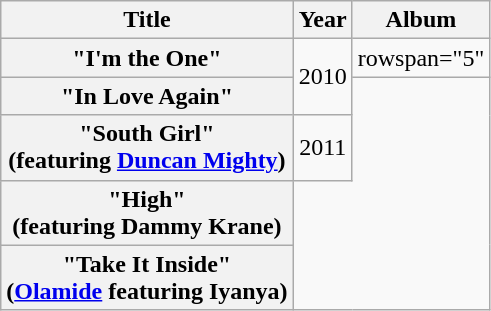<table class="wikitable plainrowheaders" style="text-align:center">
<tr>
<th scope="col">Title</th>
<th scope="col">Year</th>
<th scope="col">Album</th>
</tr>
<tr>
<th scope="row">"I'm the One"</th>
<td rowspan="2">2010</td>
<td>rowspan="5" </td>
</tr>
<tr>
<th scope="row">"In Love Again"</th>
</tr>
<tr>
<th scope="row">"South Girl"<br><span>(featuring <a href='#'>Duncan Mighty</a>)</span></th>
<td>2011</td>
</tr>
<tr>
<th scope="row">"High"<br><span>(featuring Dammy Krane)</span></th>
</tr>
<tr>
<th scope="row">"Take It Inside"<br><span>(<a href='#'>Olamide</a> featuring Iyanya)</span></th>
</tr>
</table>
